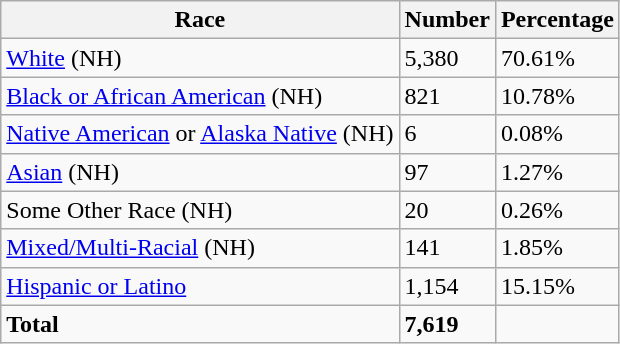<table class="wikitable">
<tr>
<th>Race</th>
<th>Number</th>
<th>Percentage</th>
</tr>
<tr>
<td><a href='#'>White</a> (NH)</td>
<td>5,380</td>
<td>70.61%</td>
</tr>
<tr>
<td><a href='#'>Black or African American</a> (NH)</td>
<td>821</td>
<td>10.78%</td>
</tr>
<tr>
<td><a href='#'>Native American</a> or <a href='#'>Alaska Native</a> (NH)</td>
<td>6</td>
<td>0.08%</td>
</tr>
<tr>
<td><a href='#'>Asian</a> (NH)</td>
<td>97</td>
<td>1.27%</td>
</tr>
<tr>
<td>Some Other Race (NH)</td>
<td>20</td>
<td>0.26%</td>
</tr>
<tr>
<td><a href='#'>Mixed/Multi-Racial</a> (NH)</td>
<td>141</td>
<td>1.85%</td>
</tr>
<tr>
<td><a href='#'>Hispanic or Latino</a></td>
<td>1,154</td>
<td>15.15%</td>
</tr>
<tr>
<td><strong>Total</strong></td>
<td><strong>7,619</strong></td>
<td></td>
</tr>
</table>
